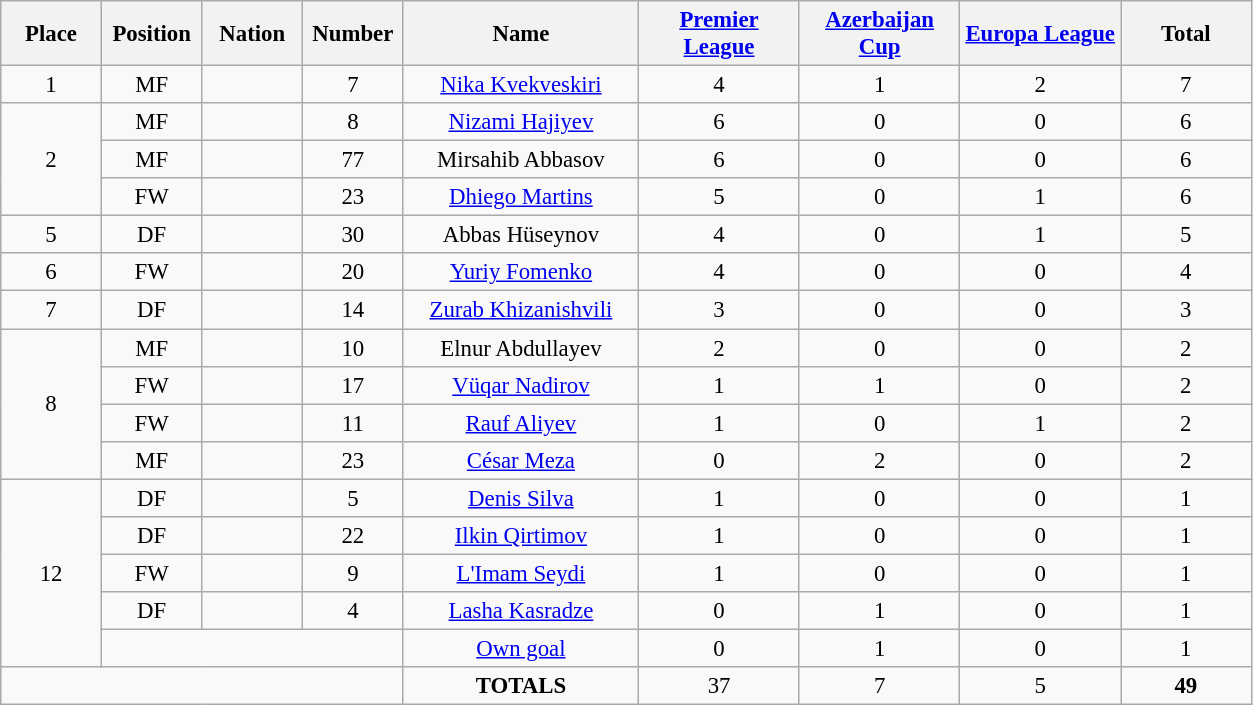<table class="wikitable" style="font-size: 95%; text-align: center;">
<tr>
<th width=60>Place</th>
<th width=60>Position</th>
<th width=60>Nation</th>
<th width=60>Number</th>
<th width=150>Name</th>
<th width=100><a href='#'>Premier League</a></th>
<th width=100><a href='#'>Azerbaijan Cup</a></th>
<th width=100><a href='#'>Europa League</a></th>
<th width=80>Total</th>
</tr>
<tr>
<td>1</td>
<td>MF</td>
<td></td>
<td>7</td>
<td><a href='#'>Nika Kvekveskiri</a></td>
<td>4</td>
<td>1</td>
<td>2</td>
<td>7</td>
</tr>
<tr>
<td rowspan="3">2</td>
<td>MF</td>
<td></td>
<td>8</td>
<td><a href='#'>Nizami Hajiyev</a></td>
<td>6</td>
<td>0</td>
<td>0</td>
<td>6</td>
</tr>
<tr>
<td>MF</td>
<td></td>
<td>77</td>
<td>Mirsahib Abbasov</td>
<td>6</td>
<td>0</td>
<td>0</td>
<td>6</td>
</tr>
<tr>
<td>FW</td>
<td></td>
<td>23</td>
<td><a href='#'>Dhiego Martins</a></td>
<td>5</td>
<td>0</td>
<td>1</td>
<td>6</td>
</tr>
<tr>
<td>5</td>
<td>DF</td>
<td></td>
<td>30</td>
<td>Abbas Hüseynov</td>
<td>4</td>
<td>0</td>
<td>1</td>
<td>5</td>
</tr>
<tr>
<td>6</td>
<td>FW</td>
<td></td>
<td>20</td>
<td><a href='#'>Yuriy Fomenko</a></td>
<td>4</td>
<td>0</td>
<td>0</td>
<td>4</td>
</tr>
<tr>
<td>7</td>
<td>DF</td>
<td></td>
<td>14</td>
<td><a href='#'>Zurab Khizanishvili</a></td>
<td>3</td>
<td>0</td>
<td>0</td>
<td>3</td>
</tr>
<tr>
<td rowspan="4">8</td>
<td>MF</td>
<td></td>
<td>10</td>
<td>Elnur Abdullayev</td>
<td>2</td>
<td>0</td>
<td>0</td>
<td>2</td>
</tr>
<tr>
<td>FW</td>
<td></td>
<td>17</td>
<td><a href='#'>Vüqar Nadirov</a></td>
<td>1</td>
<td>1</td>
<td>0</td>
<td>2</td>
</tr>
<tr>
<td>FW</td>
<td></td>
<td>11</td>
<td><a href='#'>Rauf Aliyev</a></td>
<td>1</td>
<td>0</td>
<td>1</td>
<td>2</td>
</tr>
<tr>
<td>MF</td>
<td></td>
<td>23</td>
<td><a href='#'>César Meza</a></td>
<td>0</td>
<td>2</td>
<td>0</td>
<td>2</td>
</tr>
<tr>
<td rowspan="5">12</td>
<td>DF</td>
<td></td>
<td>5</td>
<td><a href='#'>Denis Silva</a></td>
<td>1</td>
<td>0</td>
<td>0</td>
<td>1</td>
</tr>
<tr>
<td>DF</td>
<td></td>
<td>22</td>
<td><a href='#'>Ilkin Qirtimov</a></td>
<td>1</td>
<td>0</td>
<td>0</td>
<td>1</td>
</tr>
<tr>
<td>FW</td>
<td></td>
<td>9</td>
<td><a href='#'>L'Imam Seydi</a></td>
<td>1</td>
<td>0</td>
<td>0</td>
<td>1</td>
</tr>
<tr>
<td>DF</td>
<td></td>
<td>4</td>
<td><a href='#'>Lasha Kasradze</a></td>
<td>0</td>
<td>1</td>
<td>0</td>
<td>1</td>
</tr>
<tr>
<td colspan="3"></td>
<td><a href='#'>Own goal</a></td>
<td>0</td>
<td>1</td>
<td>0</td>
<td>1</td>
</tr>
<tr>
<td colspan="4"></td>
<td><strong>TOTALS</strong></td>
<td>37</td>
<td>7</td>
<td>5</td>
<td><strong>49</strong></td>
</tr>
</table>
